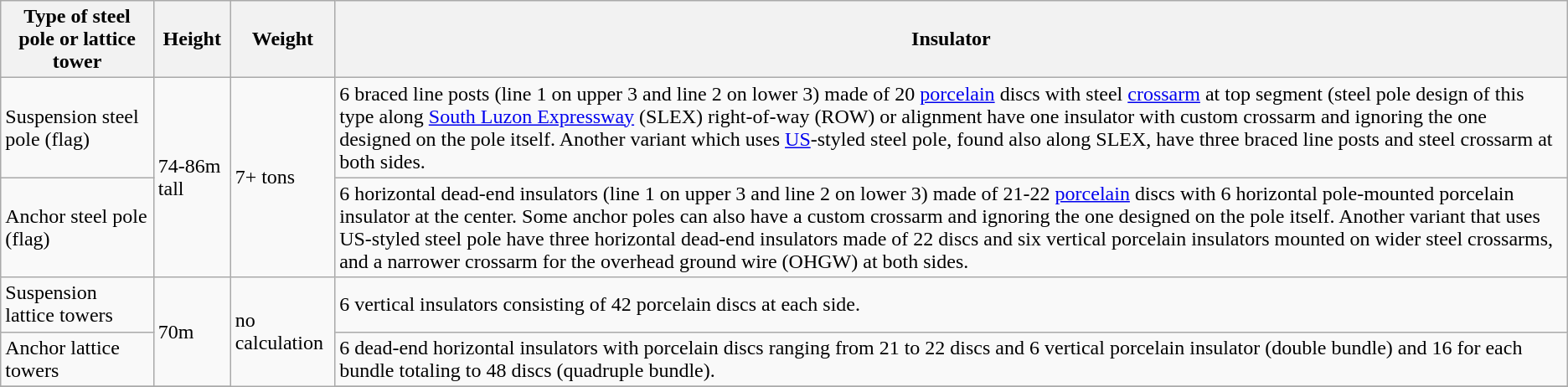<table class="wikitable">
<tr>
<th>Type of steel pole or lattice tower</th>
<th>Height</th>
<th>Weight</th>
<th>Insulator</th>
</tr>
<tr>
<td>Suspension steel pole (flag)</td>
<td rowspan="2">74-86m tall</td>
<td rowspan="2">7+ tons</td>
<td>6 braced line posts (line 1 on upper 3 and line 2 on lower 3) made of 20 <a href='#'>porcelain</a> discs with steel <a href='#'>crossarm</a> at top segment (steel pole design of this type along <a href='#'>South Luzon Expressway</a> (SLEX) right-of-way (ROW) or alignment have one insulator with custom crossarm and ignoring the one designed on the pole itself. Another variant which uses <a href='#'>US</a>-styled steel pole, found also along SLEX, have three braced line posts and steel crossarm at both sides.</td>
</tr>
<tr>
<td>Anchor steel pole (flag)</td>
<td>6 horizontal dead-end insulators (line 1 on upper 3 and line 2 on lower 3) made of 21-22 <a href='#'>porcelain</a> discs with 6 horizontal pole-mounted porcelain insulator at the center. Some anchor poles can also have a custom crossarm and ignoring the one designed on the pole itself. Another variant that uses US-styled steel pole have three horizontal dead-end insulators made of 22 discs and six vertical porcelain insulators mounted on wider steel crossarms, and a narrower crossarm for the overhead ground wire (OHGW) at both sides.</td>
</tr>
<tr>
<td>Suspension lattice towers</td>
<td rowspan="2">70m</td>
<td rowspan="3">no calculation</td>
<td>6 vertical insulators consisting of 42 porcelain discs at each side.</td>
</tr>
<tr>
<td>Anchor lattice towers</td>
<td>6 dead-end horizontal insulators with porcelain discs ranging from 21 to 22 discs and 6 vertical porcelain insulator (double bundle) and 16 for each bundle totaling to 48 discs (quadruple bundle).</td>
</tr>
<tr>
</tr>
</table>
